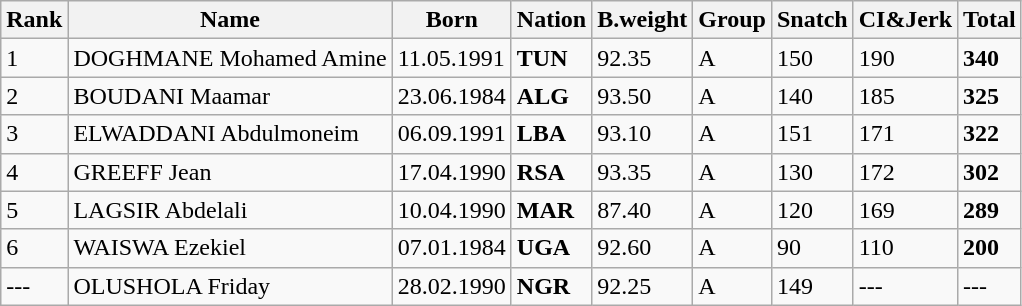<table class="wikitable">
<tr>
<th>Rank</th>
<th>Name</th>
<th>Born</th>
<th>Nation</th>
<th>B.weight</th>
<th>Group</th>
<th>Snatch</th>
<th>CI&Jerk</th>
<th>Total</th>
</tr>
<tr>
<td>1</td>
<td>DOGHMANE Mohamed Amine</td>
<td>11.05.1991</td>
<td><strong>TUN</strong></td>
<td>92.35</td>
<td>A</td>
<td>150</td>
<td>190</td>
<td><strong>340</strong></td>
</tr>
<tr>
<td>2</td>
<td>BOUDANI Maamar</td>
<td>23.06.1984</td>
<td><strong>ALG</strong></td>
<td>93.50</td>
<td>A</td>
<td>140</td>
<td>185</td>
<td><strong>325</strong></td>
</tr>
<tr>
<td>3</td>
<td>ELWADDANI Abdulmoneim</td>
<td>06.09.1991</td>
<td><strong>LBA</strong></td>
<td>93.10</td>
<td>A</td>
<td>151</td>
<td>171</td>
<td><strong>322</strong></td>
</tr>
<tr>
<td>4</td>
<td>GREEFF Jean</td>
<td>17.04.1990</td>
<td><strong>RSA</strong></td>
<td>93.35</td>
<td>A</td>
<td>130</td>
<td>172</td>
<td><strong>302</strong></td>
</tr>
<tr>
<td>5</td>
<td>LAGSIR Abdelali</td>
<td>10.04.1990</td>
<td><strong>MAR</strong></td>
<td>87.40</td>
<td>A</td>
<td>120</td>
<td>169</td>
<td><strong>289</strong></td>
</tr>
<tr>
<td>6</td>
<td>WAISWA Ezekiel</td>
<td>07.01.1984</td>
<td><strong>UGA</strong></td>
<td>92.60</td>
<td>A</td>
<td>90</td>
<td>110</td>
<td><strong>200</strong></td>
</tr>
<tr>
<td>---</td>
<td>OLUSHOLA Friday</td>
<td>28.02.1990</td>
<td><strong>NGR</strong></td>
<td>92.25</td>
<td>A</td>
<td>149</td>
<td>---</td>
<td>---</td>
</tr>
</table>
